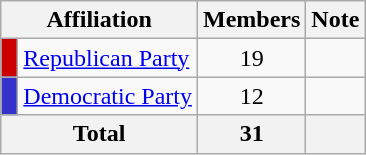<table class="wikitable">
<tr>
<th colspan="2" align="center" valign="bottom">Affiliation</th>
<th valign="bottom">Members</th>
<th valign="bottom">Note</th>
</tr>
<tr>
<td bgcolor="#CC0000"> </td>
<td><a href='#'>Republican Party</a></td>
<td align="center">19</td>
<td></td>
</tr>
<tr>
<td bgcolor="#3333CC"> </td>
<td><a href='#'>Democratic Party</a></td>
<td align="center">12</td>
<td></td>
</tr>
<tr>
<th colspan="2" align="center"><strong>Total</strong></th>
<th align="center"><strong>31</strong></th>
<th></th>
</tr>
</table>
